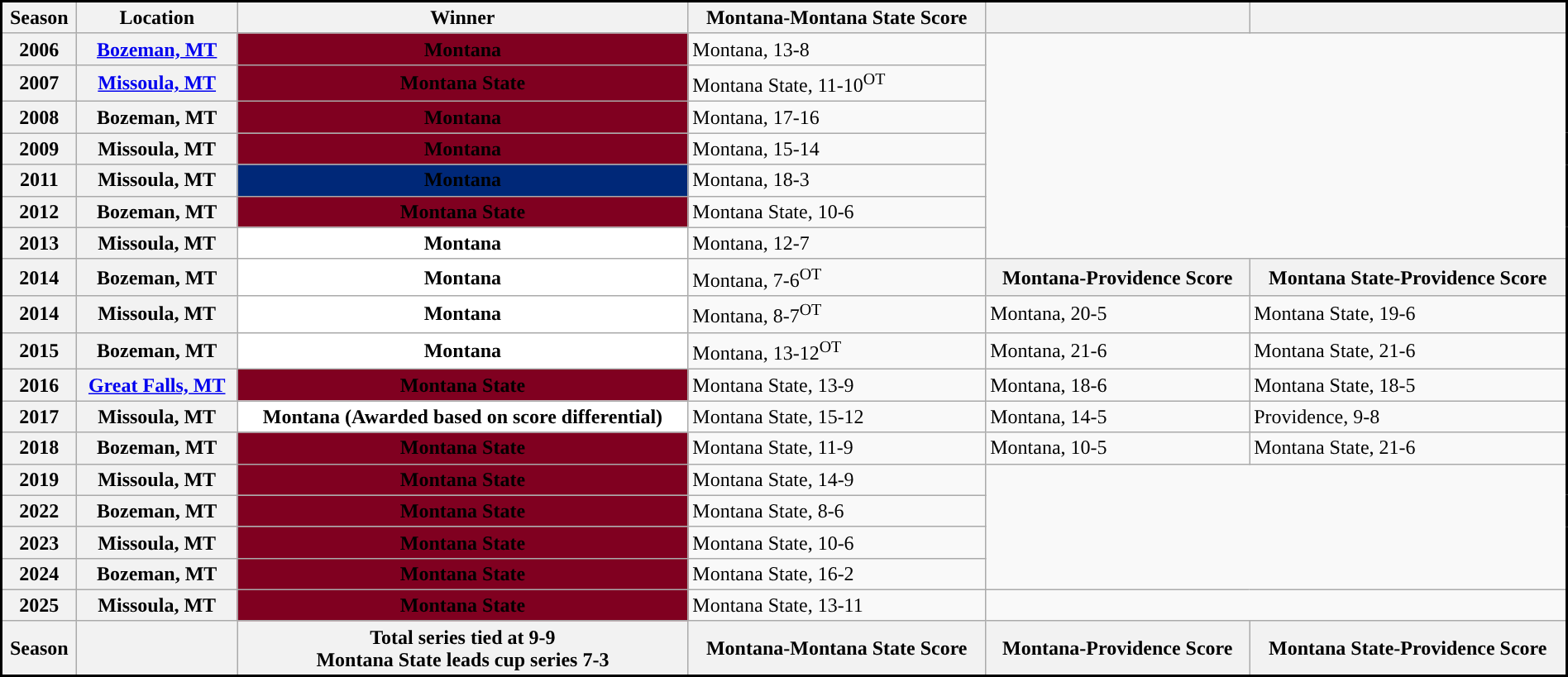<table class="wikitable sortable" style="width:100%;  margin:0.5em 1em 0.5em 0; border:2px #000000 solid; border-collapse:collapse;">
<tr>
<th><span>Season</span></th>
<th>Location</th>
<th><span>Winner</span></th>
<th><span>Montana-Montana State Score</span></th>
<th></th>
<th></th>
</tr>
<tr>
<th>2006</th>
<th><a href='#'>Bozeman, MT</a></th>
<td align="center" style="background: #800020; "><strong>Montana</strong></td>
<td>Montana, 13-8</td>
<td colspan="2" rowspan="7"></td>
</tr>
<tr>
<th>2007</th>
<th><a href='#'>Missoula, MT</a></th>
<td align="center" style="background: #800020; "><strong>Montana State</strong></td>
<td>Montana State, 11-10<sup>OT</sup></td>
</tr>
<tr>
<th>2008</th>
<th>Bozeman, MT</th>
<td align="center" style="background: #800020; "><strong>Montana</strong></td>
<td>Montana, 17-16</td>
</tr>
<tr>
<th>2009</th>
<th>Missoula, MT</th>
<td align="center" style="background: #800020; "><strong>Montana</strong></td>
<td>Montana, 15-14</td>
</tr>
<tr>
<th>2011</th>
<th>Missoula, MT</th>
<td align="center" style="background: #002878; "><strong>Montana</strong></td>
<td>Montana, 18-3</td>
</tr>
<tr>
<th>2012</th>
<th>Bozeman, MT</th>
<td align="center" style="background: #800020; "><strong>Montana State</strong></td>
<td>Montana State, 10-6</td>
</tr>
<tr>
<th>2013</th>
<th>Missoula, MT</th>
<td align="center" style="background: #FFFFFF; "><strong>Montana</strong></td>
<td>Montana, 12-7</td>
</tr>
<tr>
<th>2014</th>
<th>Bozeman, MT</th>
<td align="center" style="background: #FFFFFF; "><strong>Montana</strong></td>
<td>Montana, 7-6<sup>OT</sup></td>
<th><span>Montana-Providence Score</span></th>
<th><span>Montana State-Providence Score</span></th>
</tr>
<tr>
<th>2014</th>
<th>Missoula, MT</th>
<td align="center" style="background: #FFFFFF; "><strong>Montana</strong></td>
<td>Montana, 8-7<sup>OT</sup></td>
<td>Montana, 20-5</td>
<td>Montana State, 19-6</td>
</tr>
<tr>
<th>2015</th>
<th>Bozeman, MT</th>
<td align="center" style="background: #FFFFFF; "><strong>Montana</strong></td>
<td>Montana, 13-12<sup>OT</sup></td>
<td>Montana, 21-6</td>
<td>Montana State, 21-6</td>
</tr>
<tr>
<th>2016</th>
<th><a href='#'>Great Falls, MT</a></th>
<td align="center" style="background: #800020; "><strong>Montana State</strong></td>
<td>Montana State, 13-9</td>
<td>Montana, 18-6</td>
<td>Montana State, 18-5</td>
</tr>
<tr>
<th>2017</th>
<th>Missoula, MT</th>
<td align="center" style="background: #FFFFFF; "><strong>Montana (Awarded based on score differential)</strong></td>
<td>Montana State, 15-12</td>
<td>Montana, 14-5</td>
<td>Providence, 9-8</td>
</tr>
<tr>
<th>2018</th>
<th>Bozeman, MT</th>
<td align="center" style="background: #800020; "><strong>Montana State</strong></td>
<td>Montana State, 11-9</td>
<td>Montana, 10-5</td>
<td>Montana State, 21-6</td>
</tr>
<tr>
<th>2019</th>
<th>Missoula, MT</th>
<td align="center" style="background: #800020; "><strong>Montana State</strong></td>
<td>Montana State, 14-9</td>
<td colspan="2" rowspan="4"></td>
</tr>
<tr>
<th>2022</th>
<th>Bozeman, MT</th>
<td align="center" style="background: #800020; "><strong>Montana State</strong></td>
<td>Montana State, 8-6</td>
</tr>
<tr>
<th>2023</th>
<th>Missoula, MT</th>
<td align="center" style="background: #800020; "><strong>Montana State</strong></td>
<td>Montana State, 10-6</td>
</tr>
<tr>
<th>2024</th>
<th>Bozeman, MT</th>
<td align="center" style="background: #800020; "><strong>Montana State</strong></td>
<td>Montana State, 16-2</td>
</tr>
<tr>
<th>2025</th>
<th>Missoula, MT</th>
<td align="center" style="background: #800020; "><strong>Montana State</strong></td>
<td>Montana State, 13-11</td>
</tr>
<tr>
<th>Season</th>
<th></th>
<th>Total series tied at 9-9<br>Montana State leads cup series 7-3</th>
<th><span>Montana-Montana State Score</span></th>
<th><span>Montana-Providence Score</span></th>
<th><span>Montana State-Providence Score</span></th>
</tr>
</table>
